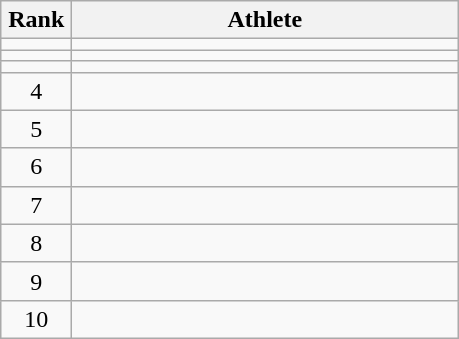<table class="wikitable" style="text-align: center;">
<tr>
<th width=40>Rank</th>
<th width=250>Athlete</th>
</tr>
<tr>
<td></td>
<td align="left"></td>
</tr>
<tr>
<td></td>
<td align="left"></td>
</tr>
<tr>
<td></td>
<td align="left"></td>
</tr>
<tr>
<td>4</td>
<td align="left"></td>
</tr>
<tr>
<td>5</td>
<td align="left"></td>
</tr>
<tr>
<td>6</td>
<td align="left"></td>
</tr>
<tr>
<td>7</td>
<td align="left"></td>
</tr>
<tr>
<td>8</td>
<td align="left"></td>
</tr>
<tr>
<td>9</td>
<td align="left"></td>
</tr>
<tr>
<td>10</td>
<td align="left"></td>
</tr>
</table>
